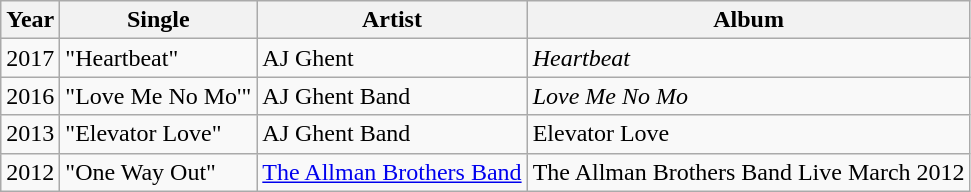<table class="wikitable">
<tr>
<th>Year</th>
<th>Single</th>
<th>Artist</th>
<th>Album</th>
</tr>
<tr>
<td>2017</td>
<td>"Heartbeat"</td>
<td>AJ Ghent</td>
<td><em>Heartbeat</em></td>
</tr>
<tr>
<td>2016</td>
<td>"Love Me No Mo'"</td>
<td>AJ Ghent Band</td>
<td><em>Love Me No Mo<strong></td>
</tr>
<tr>
<td>2013</td>
<td>"Elevator Love"</td>
<td>AJ Ghent Band</td>
<td></em>Elevator Love<em></td>
</tr>
<tr>
<td>2012</td>
<td>"One Way Out"</td>
<td><a href='#'>The Allman Brothers Band</a></td>
<td>The Allman Brothers Band Live March 2012</td>
</tr>
</table>
